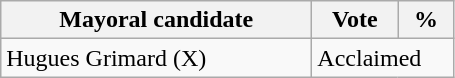<table class="wikitable">
<tr>
<th bgcolor="#DDDDFF" width="200px">Mayoral candidate</th>
<th bgcolor="#DDDDFF" width="50px">Vote</th>
<th bgcolor="#DDDDFF"  width="30px">%</th>
</tr>
<tr>
<td>Hugues Grimard (X)</td>
<td colspan="2">Acclaimed</td>
</tr>
</table>
